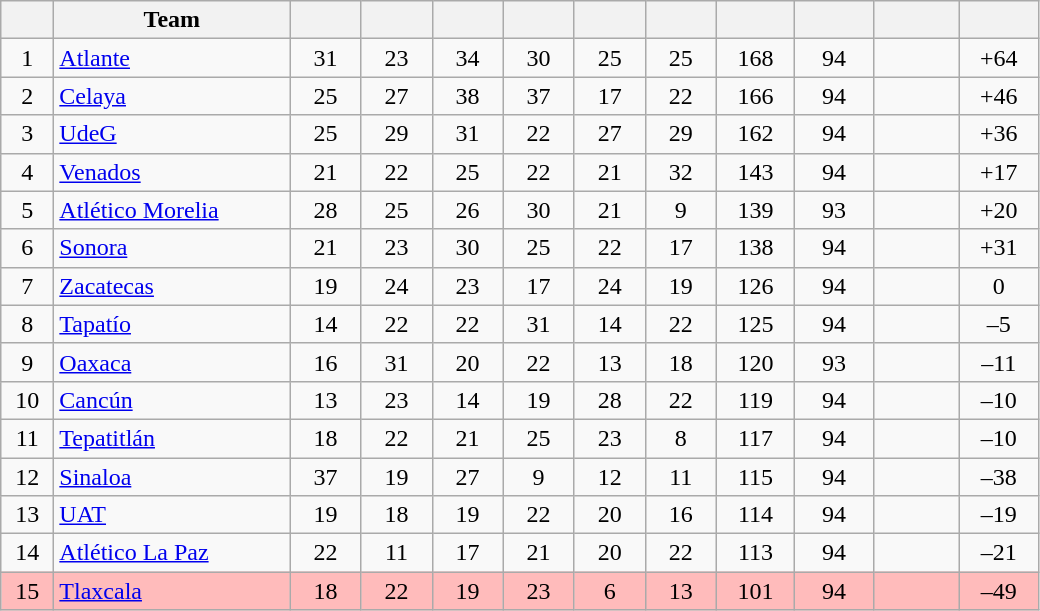<table class="wikitable sortable" style="text-align: center;">
<tr>
<th width=28><br></th>
<th width=150>Team</th>
<th width=40></th>
<th width=40></th>
<th width=40></th>
<th width=40></th>
<th width=40></th>
<th width=40></th>
<th width=45></th>
<th width=45></th>
<th width=50><br></th>
<th width=45><br></th>
</tr>
<tr>
<td>1</td>
<td align=left><a href='#'>Atlante</a></td>
<td>31</td>
<td>23</td>
<td>34</td>
<td>30</td>
<td>25</td>
<td>25</td>
<td>168</td>
<td>94</td>
<td><strong></strong></td>
<td>+64</td>
</tr>
<tr>
<td>2</td>
<td align=left><a href='#'>Celaya</a></td>
<td>25</td>
<td>27</td>
<td>38</td>
<td>37</td>
<td>17</td>
<td>22</td>
<td>166</td>
<td>94</td>
<td><strong></strong></td>
<td>+46</td>
</tr>
<tr>
<td>3</td>
<td align=left><a href='#'>UdeG</a></td>
<td>25</td>
<td>29</td>
<td>31</td>
<td>22</td>
<td>27</td>
<td>29</td>
<td>162</td>
<td>94</td>
<td><strong></strong></td>
<td>+36</td>
</tr>
<tr>
<td>4</td>
<td align=left><a href='#'>Venados</a></td>
<td>21</td>
<td>22</td>
<td>25</td>
<td>22</td>
<td>21</td>
<td>32</td>
<td>143</td>
<td>94</td>
<td><strong></strong></td>
<td>+17</td>
</tr>
<tr>
<td>5</td>
<td align=left><a href='#'>Atlético Morelia</a></td>
<td>28</td>
<td>25</td>
<td>26</td>
<td>30</td>
<td>21</td>
<td>9</td>
<td>139</td>
<td>93</td>
<td><strong></strong></td>
<td>+20</td>
</tr>
<tr>
<td>6</td>
<td align=left><a href='#'>Sonora</a></td>
<td>21</td>
<td>23</td>
<td>30</td>
<td>25</td>
<td>22</td>
<td>17</td>
<td>138</td>
<td>94</td>
<td><strong></strong></td>
<td>+31</td>
</tr>
<tr>
<td>7</td>
<td align=left><a href='#'>Zacatecas</a></td>
<td>19</td>
<td>24</td>
<td>23</td>
<td>17</td>
<td>24</td>
<td>19</td>
<td>126</td>
<td>94</td>
<td><strong></strong></td>
<td>0</td>
</tr>
<tr>
<td>8</td>
<td align=left><a href='#'>Tapatío</a></td>
<td>14</td>
<td>22</td>
<td>22</td>
<td>31</td>
<td>14</td>
<td>22</td>
<td>125</td>
<td>94</td>
<td><strong></strong></td>
<td>–5</td>
</tr>
<tr>
<td>9</td>
<td align=left><a href='#'>Oaxaca</a></td>
<td>16</td>
<td>31</td>
<td>20</td>
<td>22</td>
<td>13</td>
<td>18</td>
<td>120</td>
<td>93</td>
<td><strong></strong></td>
<td>–11</td>
</tr>
<tr>
<td>10</td>
<td align=left><a href='#'>Cancún</a></td>
<td>13</td>
<td>23</td>
<td>14</td>
<td>19</td>
<td>28</td>
<td>22</td>
<td>119</td>
<td>94</td>
<td><strong></strong></td>
<td>–10</td>
</tr>
<tr>
<td>11</td>
<td align=left><a href='#'>Tepatitlán</a></td>
<td>18</td>
<td>22</td>
<td>21</td>
<td>25</td>
<td>23</td>
<td>8</td>
<td>117</td>
<td>94</td>
<td><strong></strong></td>
<td>–10</td>
</tr>
<tr>
<td>12</td>
<td align=left><a href='#'>Sinaloa</a></td>
<td>37</td>
<td>19</td>
<td>27</td>
<td>9</td>
<td>12</td>
<td>11</td>
<td>115</td>
<td>94</td>
<td><strong></strong></td>
<td>–38</td>
</tr>
<tr>
<td>13</td>
<td align=left><a href='#'>UAT</a></td>
<td>19</td>
<td>18</td>
<td>19</td>
<td>22</td>
<td>20</td>
<td>16</td>
<td>114</td>
<td>94</td>
<td><strong></strong></td>
<td>–19</td>
</tr>
<tr>
<td>14</td>
<td align=left><a href='#'>Atlético La Paz</a></td>
<td>22</td>
<td>11</td>
<td>17</td>
<td>21</td>
<td>20</td>
<td>22</td>
<td>113</td>
<td>94</td>
<td><strong></strong></td>
<td>–21</td>
</tr>
<tr style="text-align:center;background:#FFBBBB">
<td>15</td>
<td align=left><a href='#'>Tlaxcala</a></td>
<td>18</td>
<td>22</td>
<td>19</td>
<td>23</td>
<td>6</td>
<td>13</td>
<td>101</td>
<td>94</td>
<td><strong></strong></td>
<td>–49</td>
</tr>
</table>
